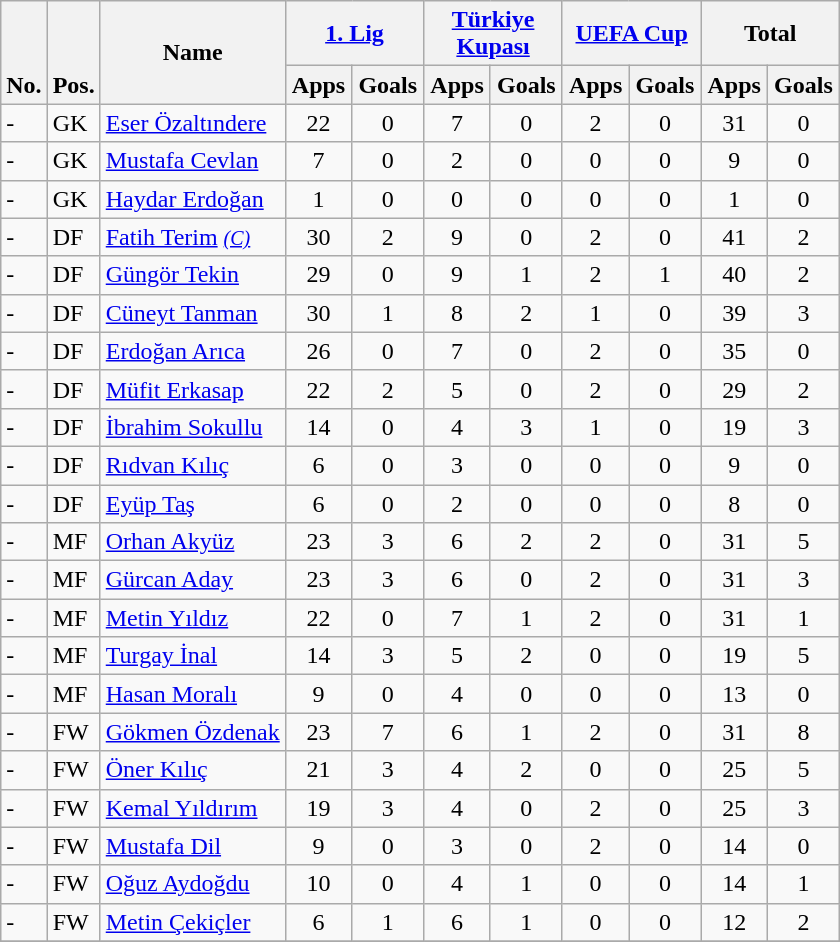<table class="wikitable" style="text-align:center">
<tr>
<th rowspan="2" valign="bottom">No.</th>
<th rowspan="2" valign="bottom">Pos.</th>
<th rowspan="2">Name</th>
<th colspan="2" width="85"><a href='#'>1. Lig</a></th>
<th colspan="2" width="85"><a href='#'>Türkiye Kupası</a></th>
<th colspan="2" width="85"><a href='#'>UEFA Cup</a></th>
<th colspan="2" width="85">Total</th>
</tr>
<tr>
<th>Apps</th>
<th>Goals</th>
<th>Apps</th>
<th>Goals</th>
<th>Apps</th>
<th>Goals</th>
<th>Apps</th>
<th>Goals</th>
</tr>
<tr>
<td align="left">-</td>
<td align="left">GK</td>
<td align="left"> <a href='#'>Eser Özaltındere</a></td>
<td>22</td>
<td>0</td>
<td>7</td>
<td>0</td>
<td>2</td>
<td>0</td>
<td>31</td>
<td>0</td>
</tr>
<tr>
<td align="left">-</td>
<td align="left">GK</td>
<td align="left"> <a href='#'>Mustafa Cevlan</a></td>
<td>7</td>
<td>0</td>
<td>2</td>
<td>0</td>
<td>0</td>
<td>0</td>
<td>9</td>
<td>0</td>
</tr>
<tr>
<td align="left">-</td>
<td align="left">GK</td>
<td align="left"> <a href='#'>Haydar Erdoğan</a></td>
<td>1</td>
<td>0</td>
<td>0</td>
<td>0</td>
<td>0</td>
<td>0</td>
<td>1</td>
<td>0</td>
</tr>
<tr>
<td align="left">-</td>
<td align="left">DF</td>
<td align="left"> <a href='#'>Fatih Terim</a> <small><em><a href='#'>(C)</a></em></small></td>
<td>30</td>
<td>2</td>
<td>9</td>
<td>0</td>
<td>2</td>
<td>0</td>
<td>41</td>
<td>2</td>
</tr>
<tr>
<td align="left">-</td>
<td align="left">DF</td>
<td align="left"> <a href='#'>Güngör Tekin</a></td>
<td>29</td>
<td>0</td>
<td>9</td>
<td>1</td>
<td>2</td>
<td>1</td>
<td>40</td>
<td>2</td>
</tr>
<tr>
<td align="left">-</td>
<td align="left">DF</td>
<td align="left"> <a href='#'>Cüneyt Tanman</a></td>
<td>30</td>
<td>1</td>
<td>8</td>
<td>2</td>
<td>1</td>
<td>0</td>
<td>39</td>
<td>3</td>
</tr>
<tr>
<td align="left">-</td>
<td align="left">DF</td>
<td align="left"> <a href='#'>Erdoğan Arıca</a></td>
<td>26</td>
<td>0</td>
<td>7</td>
<td>0</td>
<td>2</td>
<td>0</td>
<td>35</td>
<td>0</td>
</tr>
<tr>
<td align="left">-</td>
<td align="left">DF</td>
<td align="left"> <a href='#'>Müfit Erkasap</a></td>
<td>22</td>
<td>2</td>
<td>5</td>
<td>0</td>
<td>2</td>
<td>0</td>
<td>29</td>
<td>2</td>
</tr>
<tr>
<td align="left">-</td>
<td align="left">DF</td>
<td align="left"> <a href='#'>İbrahim Sokullu</a></td>
<td>14</td>
<td>0</td>
<td>4</td>
<td>3</td>
<td>1</td>
<td>0</td>
<td>19</td>
<td>3</td>
</tr>
<tr>
<td align="left">-</td>
<td align="left">DF</td>
<td align="left"> <a href='#'>Rıdvan Kılıç</a></td>
<td>6</td>
<td>0</td>
<td>3</td>
<td>0</td>
<td>0</td>
<td>0</td>
<td>9</td>
<td>0</td>
</tr>
<tr>
<td align="left">-</td>
<td align="left">DF</td>
<td align="left"> <a href='#'>Eyüp Taş</a></td>
<td>6</td>
<td>0</td>
<td>2</td>
<td>0</td>
<td>0</td>
<td>0</td>
<td>8</td>
<td>0</td>
</tr>
<tr>
<td align="left">-</td>
<td align="left">MF</td>
<td align="left"> <a href='#'>Orhan Akyüz</a></td>
<td>23</td>
<td>3</td>
<td>6</td>
<td>2</td>
<td>2</td>
<td>0</td>
<td>31</td>
<td>5</td>
</tr>
<tr>
<td align="left">-</td>
<td align="left">MF</td>
<td align="left"> <a href='#'>Gürcan Aday</a></td>
<td>23</td>
<td>3</td>
<td>6</td>
<td>0</td>
<td>2</td>
<td>0</td>
<td>31</td>
<td>3</td>
</tr>
<tr>
<td align="left">-</td>
<td align="left">MF</td>
<td align="left"> <a href='#'>Metin Yıldız</a></td>
<td>22</td>
<td>0</td>
<td>7</td>
<td>1</td>
<td>2</td>
<td>0</td>
<td>31</td>
<td>1</td>
</tr>
<tr>
<td align="left">-</td>
<td align="left">MF</td>
<td align="left"> <a href='#'>Turgay İnal</a></td>
<td>14</td>
<td>3</td>
<td>5</td>
<td>2</td>
<td>0</td>
<td>0</td>
<td>19</td>
<td>5</td>
</tr>
<tr>
<td align="left">-</td>
<td align="left">MF</td>
<td align="left"> <a href='#'>Hasan Moralı</a></td>
<td>9</td>
<td>0</td>
<td>4</td>
<td>0</td>
<td>0</td>
<td>0</td>
<td>13</td>
<td>0</td>
</tr>
<tr>
<td align="left">-</td>
<td align="left">FW</td>
<td align="left"> <a href='#'>Gökmen Özdenak</a></td>
<td>23</td>
<td>7</td>
<td>6</td>
<td>1</td>
<td>2</td>
<td>0</td>
<td>31</td>
<td>8</td>
</tr>
<tr>
<td align="left">-</td>
<td align="left">FW</td>
<td align="left"> <a href='#'>Öner Kılıç</a></td>
<td>21</td>
<td>3</td>
<td>4</td>
<td>2</td>
<td>0</td>
<td>0</td>
<td>25</td>
<td>5</td>
</tr>
<tr>
<td align="left">-</td>
<td align="left">FW</td>
<td align="left"> <a href='#'>Kemal Yıldırım</a></td>
<td>19</td>
<td>3</td>
<td>4</td>
<td>0</td>
<td>2</td>
<td>0</td>
<td>25</td>
<td>3</td>
</tr>
<tr>
<td align="left">-</td>
<td align="left">FW</td>
<td align="left"> <a href='#'>Mustafa Dil</a></td>
<td>9</td>
<td>0</td>
<td>3</td>
<td>0</td>
<td>2</td>
<td>0</td>
<td>14</td>
<td>0</td>
</tr>
<tr>
<td align="left">-</td>
<td align="left">FW</td>
<td align="left"> <a href='#'>Oğuz Aydoğdu</a></td>
<td>10</td>
<td>0</td>
<td>4</td>
<td>1</td>
<td>0</td>
<td>0</td>
<td>14</td>
<td>1</td>
</tr>
<tr>
<td align="left">-</td>
<td align="left">FW</td>
<td align="left"> <a href='#'>Metin Çekiçler</a></td>
<td>6</td>
<td>1</td>
<td>6</td>
<td>1</td>
<td>0</td>
<td>0</td>
<td>12</td>
<td>2</td>
</tr>
<tr>
</tr>
</table>
